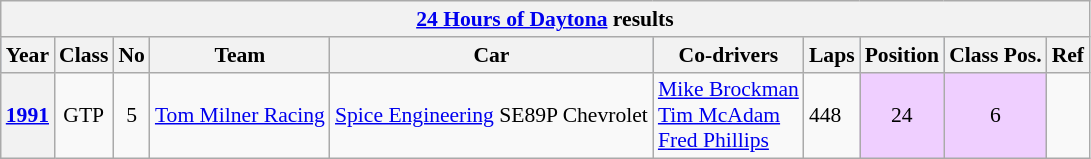<table class="wikitable" style="font-size:90%">
<tr>
<th colspan=45><a href='#'>24 Hours of Daytona</a> results</th>
</tr>
<tr style="background:#abbbdd;">
<th>Year</th>
<th>Class</th>
<th>No</th>
<th>Team</th>
<th>Car</th>
<th>Co-drivers</th>
<th>Laps</th>
<th>Position</th>
<th>Class Pos.</th>
<th>Ref</th>
</tr>
<tr>
<th><a href='#'>1991</a></th>
<td align=center>GTP</td>
<td align=center>5</td>
<td> <a href='#'>Tom Milner Racing</a></td>
<td><a href='#'>Spice Engineering</a> SE89P Chevrolet</td>
<td> <a href='#'>Mike Brockman</a><br> <a href='#'>Tim McAdam</a><br> <a href='#'>Fred Phillips</a></td>
<td>448</td>
<td style="background:#EFCFFF;" align=center>24 </td>
<td style="background:#EFCFFF;" align=center>6 </td>
<td></td>
</tr>
</table>
